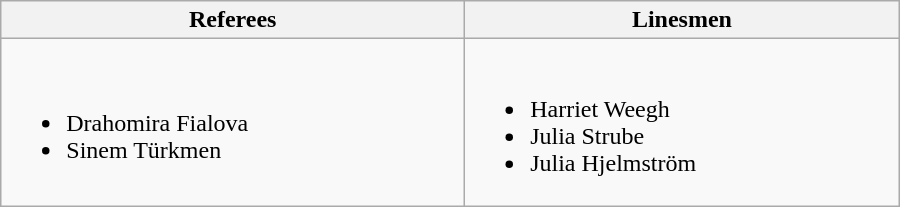<table class="wikitable" width=600px>
<tr>
<th>Referees</th>
<th>Linesmen</th>
</tr>
<tr>
<td><br><ul><li> Drahomira Fialova</li><li> Sinem Türkmen</li></ul></td>
<td><br><ul><li> Harriet Weegh</li><li> Julia Strube</li><li> Julia Hjelmström</li></ul></td>
</tr>
</table>
